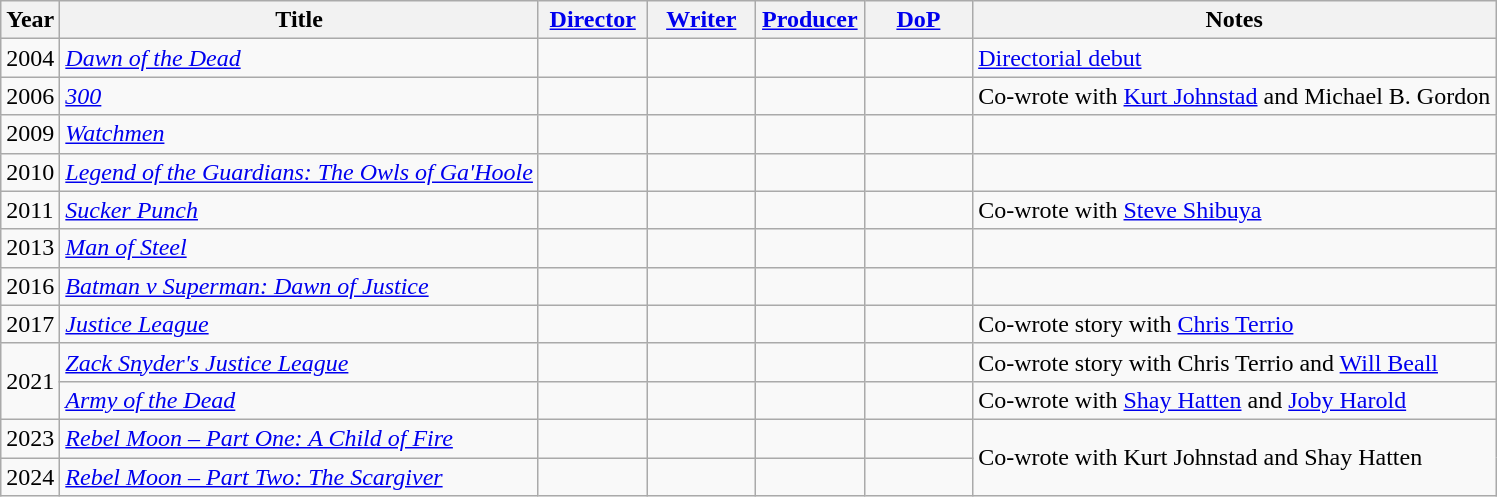<table class="wikitable sortable">
<tr>
<th>Year</th>
<th>Title</th>
<th width="65"><a href='#'>Director</a></th>
<th width="65"><a href='#'>Writer</a></th>
<th width="65"><a href='#'>Producer</a></th>
<th width="65"><a href='#'>DoP</a></th>
<th>Notes</th>
</tr>
<tr>
<td>2004</td>
<td><em><a href='#'>Dawn of the Dead</a></em></td>
<td></td>
<td></td>
<td></td>
<td></td>
<td><a href='#'>Directorial debut</a></td>
</tr>
<tr>
<td>2006</td>
<td><em><a href='#'>300</a></em></td>
<td></td>
<td></td>
<td></td>
<td></td>
<td>Co-wrote with <a href='#'>Kurt Johnstad</a> and Michael B. Gordon</td>
</tr>
<tr>
<td>2009</td>
<td><em><a href='#'>Watchmen</a></em></td>
<td></td>
<td></td>
<td></td>
<td></td>
<td></td>
</tr>
<tr>
<td>2010</td>
<td><em><a href='#'>Legend of the Guardians: The Owls of Ga'Hoole</a></em></td>
<td></td>
<td></td>
<td></td>
<td></td>
<td></td>
</tr>
<tr>
<td>2011</td>
<td><em><a href='#'>Sucker Punch</a></em></td>
<td></td>
<td></td>
<td></td>
<td></td>
<td>Co-wrote with <a href='#'>Steve Shibuya</a></td>
</tr>
<tr>
<td>2013</td>
<td><em><a href='#'>Man of Steel</a></em></td>
<td></td>
<td></td>
<td></td>
<td></td>
<td></td>
</tr>
<tr>
<td>2016</td>
<td><em><a href='#'>Batman v Superman: Dawn of Justice</a></em></td>
<td></td>
<td></td>
<td></td>
<td></td>
<td></td>
</tr>
<tr>
<td>2017</td>
<td><em><a href='#'>Justice League</a></em></td>
<td></td>
<td></td>
<td></td>
<td></td>
<td>Co-wrote story with <a href='#'>Chris Terrio</a></td>
</tr>
<tr>
<td rowspan="2">2021</td>
<td><em><a href='#'>Zack Snyder's Justice League</a></em></td>
<td></td>
<td></td>
<td></td>
<td></td>
<td>Co-wrote story with Chris Terrio and <a href='#'>Will Beall</a></td>
</tr>
<tr>
<td><em><a href='#'>Army of the Dead</a></em></td>
<td></td>
<td></td>
<td></td>
<td></td>
<td>Co-wrote with <a href='#'>Shay Hatten</a> and <a href='#'>Joby Harold</a></td>
</tr>
<tr>
<td>2023</td>
<td><em><a href='#'>Rebel Moon – Part One: A Child of Fire</a></em></td>
<td></td>
<td></td>
<td></td>
<td></td>
<td rowspan=2>Co-wrote with Kurt Johnstad and Shay Hatten</td>
</tr>
<tr>
<td>2024</td>
<td><em><a href='#'>Rebel Moon – Part Two: The Scargiver</a></em></td>
<td></td>
<td></td>
<td></td>
<td></td>
</tr>
</table>
